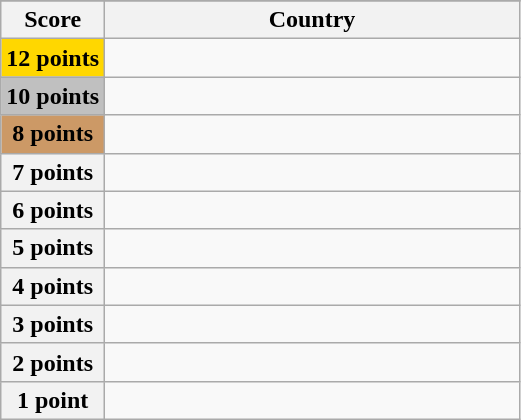<table class="wikitable">
<tr>
</tr>
<tr>
<th scope="col" width="20%">Score</th>
<th scope="col">Country</th>
</tr>
<tr>
<th scope="row" style="background:gold">12 points</th>
<td></td>
</tr>
<tr>
<th scope="row" style="background:silver">10 points</th>
<td></td>
</tr>
<tr>
<th scope="row" style="background:#CC9966">8 points</th>
<td></td>
</tr>
<tr>
<th scope="row">7 points</th>
<td></td>
</tr>
<tr>
<th scope="row">6 points</th>
<td></td>
</tr>
<tr>
<th scope="row">5 points</th>
<td></td>
</tr>
<tr>
<th scope="row">4 points</th>
<td></td>
</tr>
<tr>
<th scope="row">3 points</th>
<td></td>
</tr>
<tr>
<th scope="row">2 points</th>
<td></td>
</tr>
<tr>
<th scope="row">1 point</th>
<td></td>
</tr>
</table>
